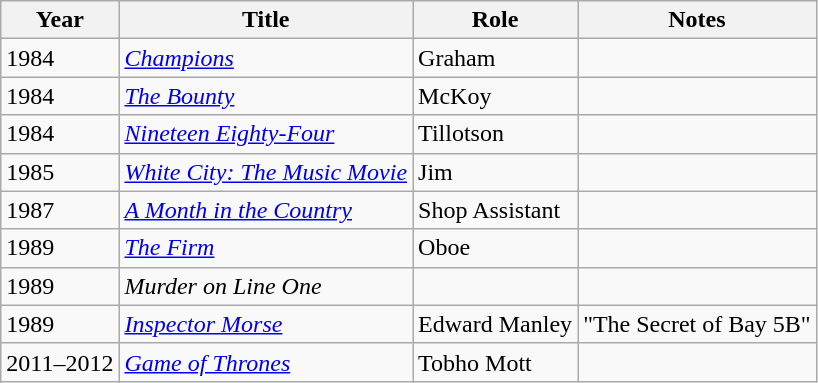<table class="wikitable">
<tr>
<th>Year</th>
<th>Title</th>
<th>Role</th>
<th>Notes</th>
</tr>
<tr>
<td>1984</td>
<td><em><a href='#'>Champions</a></em></td>
<td>Graham</td>
<td></td>
</tr>
<tr>
<td>1984</td>
<td><em><a href='#'>The Bounty</a></em></td>
<td>McKoy</td>
<td></td>
</tr>
<tr>
<td>1984</td>
<td><em><a href='#'>Nineteen Eighty-Four</a></em></td>
<td>Tillotson</td>
<td></td>
</tr>
<tr>
<td>1985</td>
<td><em><a href='#'>White City: The Music Movie</a></em></td>
<td>Jim</td>
<td></td>
</tr>
<tr>
<td>1987</td>
<td><em><a href='#'>A Month in the Country</a></em></td>
<td>Shop Assistant</td>
<td></td>
</tr>
<tr>
<td>1989</td>
<td><em><a href='#'>The Firm</a></em></td>
<td>Oboe</td>
<td></td>
</tr>
<tr>
<td>1989</td>
<td><em>Murder on Line One</em></td>
<td></td>
<td></td>
</tr>
<tr>
<td>1989</td>
<td><em><a href='#'>Inspector Morse</a></em></td>
<td>Edward Manley</td>
<td>"The Secret of Bay 5B"</td>
</tr>
<tr>
<td>2011–2012</td>
<td><em><a href='#'>Game of Thrones</a></em></td>
<td>Tobho Mott</td>
<td></td>
</tr>
</table>
